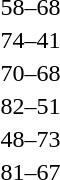<table style="text-align:center">
<tr>
<th width=200></th>
<th width=100></th>
<th width=200></th>
</tr>
<tr>
<td align=right></td>
<td align=center>58–68</td>
<td align=left><strong></strong></td>
</tr>
<tr>
<td align=right><strong></strong></td>
<td align=center>74–41</td>
<td align=left></td>
</tr>
<tr>
<td align=right><strong></strong></td>
<td align=center>70–68</td>
<td align=left></td>
</tr>
<tr>
<td align=right><strong></strong></td>
<td align=center>82–51</td>
<td align=left></td>
</tr>
<tr>
<td align=right></td>
<td align=center>48–73</td>
<td align=left><strong></strong></td>
</tr>
<tr>
<td align=right><strong></strong></td>
<td align=center>81–67</td>
<td align=left></td>
</tr>
</table>
